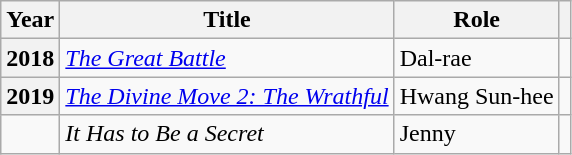<table class="wikitable plainrowheaders sortable">
<tr>
<th scope="col">Year</th>
<th scope="col">Title</th>
<th scope="col">Role</th>
<th scope="col" class="unsortable"></th>
</tr>
<tr>
<th scope="row">2018</th>
<td><em><a href='#'>The Great Battle</a></em></td>
<td>Dal-rae</td>
<td style="text-align:center"></td>
</tr>
<tr>
<th scope="row">2019</th>
<td><em><a href='#'>The Divine Move 2: The Wrathful</a></em></td>
<td>Hwang Sun-hee</td>
<td style="text-align:center"></td>
</tr>
<tr>
<td></td>
<td><em>It Has to Be a Secret</em></td>
<td>Jenny</td>
<td style="text-align:center"></td>
</tr>
</table>
